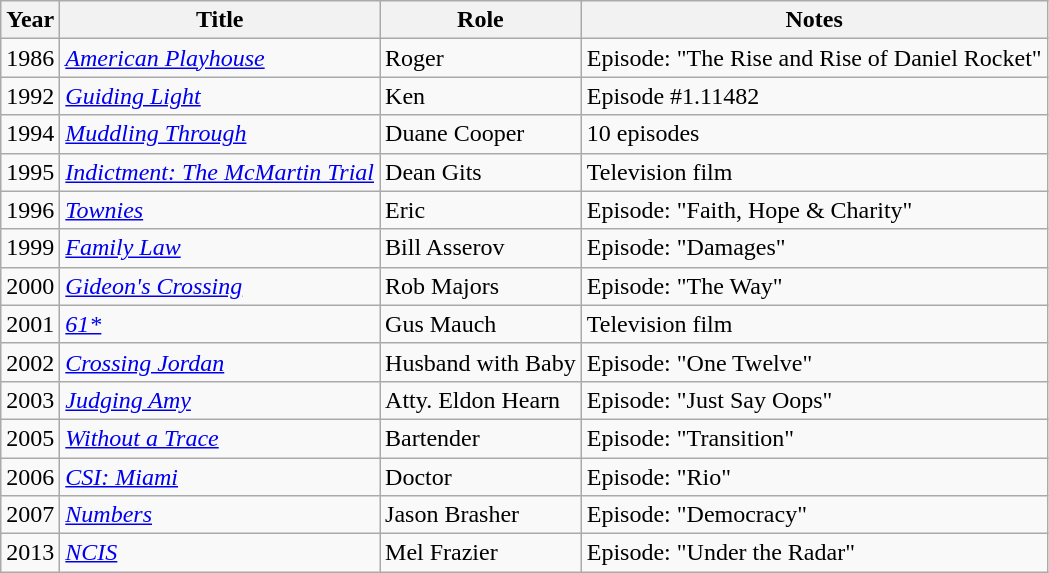<table class="wikitable sortable">
<tr>
<th>Year</th>
<th>Title</th>
<th>Role</th>
<th>Notes</th>
</tr>
<tr>
<td>1986</td>
<td><em><a href='#'>American Playhouse</a></em></td>
<td>Roger</td>
<td>Episode: "The Rise and Rise of Daniel Rocket"</td>
</tr>
<tr>
<td>1992</td>
<td><em><a href='#'>Guiding Light</a></em></td>
<td>Ken</td>
<td>Episode #1.11482</td>
</tr>
<tr>
<td>1994</td>
<td><em><a href='#'>Muddling Through</a></em></td>
<td>Duane Cooper</td>
<td>10 episodes</td>
</tr>
<tr>
<td>1995</td>
<td><em><a href='#'>Indictment: The McMartin Trial</a></em></td>
<td>Dean Gits</td>
<td>Television film</td>
</tr>
<tr>
<td>1996</td>
<td><em><a href='#'>Townies</a></em></td>
<td>Eric</td>
<td>Episode: "Faith, Hope & Charity"</td>
</tr>
<tr>
<td>1999</td>
<td><a href='#'><em>Family Law</em></a></td>
<td>Bill Asserov</td>
<td>Episode: "Damages"</td>
</tr>
<tr>
<td>2000</td>
<td><em><a href='#'>Gideon's Crossing</a></em></td>
<td>Rob Majors</td>
<td>Episode: "The Way"</td>
</tr>
<tr>
<td>2001</td>
<td><em><a href='#'>61*</a></em></td>
<td>Gus Mauch</td>
<td>Television film</td>
</tr>
<tr>
<td>2002</td>
<td><em><a href='#'>Crossing Jordan</a></em></td>
<td>Husband with Baby</td>
<td>Episode: "One Twelve"</td>
</tr>
<tr>
<td>2003</td>
<td><em><a href='#'>Judging Amy</a></em></td>
<td>Atty. Eldon Hearn</td>
<td>Episode: "Just Say Oops"</td>
</tr>
<tr>
<td>2005</td>
<td><em><a href='#'>Without a Trace</a></em></td>
<td>Bartender</td>
<td>Episode: "Transition"</td>
</tr>
<tr>
<td>2006</td>
<td><em><a href='#'>CSI: Miami</a></em></td>
<td>Doctor</td>
<td>Episode: "Rio"</td>
</tr>
<tr>
<td>2007</td>
<td><a href='#'><em>Numbers</em></a></td>
<td>Jason Brasher</td>
<td>Episode: "Democracy"</td>
</tr>
<tr>
<td>2013</td>
<td><a href='#'><em>NCIS</em></a></td>
<td>Mel Frazier</td>
<td>Episode: "Under the Radar"</td>
</tr>
</table>
